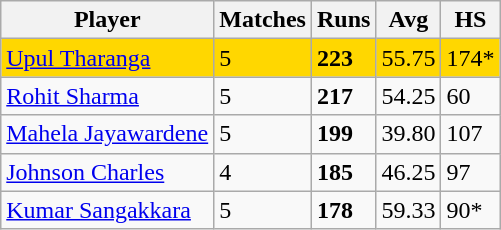<table class="wikitable">
<tr>
<th>Player</th>
<th>Matches</th>
<th>Runs</th>
<th>Avg</th>
<th>HS</th>
</tr>
<tr style="background:gold">
<td> <a href='#'>Upul Tharanga</a></td>
<td>5</td>
<td><strong>223</strong></td>
<td>55.75</td>
<td>174*</td>
</tr>
<tr>
<td> <a href='#'>Rohit Sharma</a></td>
<td>5</td>
<td><strong>217</strong></td>
<td>54.25</td>
<td>60</td>
</tr>
<tr>
<td> <a href='#'>Mahela Jayawardene</a></td>
<td>5</td>
<td><strong>199</strong></td>
<td>39.80</td>
<td>107</td>
</tr>
<tr>
<td> <a href='#'>Johnson Charles</a></td>
<td>4</td>
<td><strong>185</strong></td>
<td>46.25</td>
<td>97</td>
</tr>
<tr>
<td> <a href='#'>Kumar Sangakkara</a></td>
<td>5</td>
<td><strong>178</strong></td>
<td>59.33</td>
<td>90*</td>
</tr>
</table>
